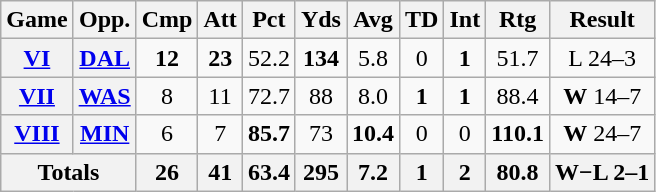<table class="wikitable" style="text-align:center;">
<tr>
<th>Game</th>
<th>Opp.</th>
<th>Cmp</th>
<th>Att</th>
<th>Pct</th>
<th>Yds</th>
<th>Avg</th>
<th>TD</th>
<th>Int</th>
<th>Rtg</th>
<th>Result</th>
</tr>
<tr>
<th><a href='#'>VI</a></th>
<th><a href='#'>DAL</a></th>
<td><strong>12</strong></td>
<td><strong>23</strong></td>
<td>52.2</td>
<td><strong>134</strong></td>
<td>5.8</td>
<td>0</td>
<td><strong>1</strong></td>
<td>51.7</td>
<td>L 24–3</td>
</tr>
<tr>
<th><a href='#'>VII</a></th>
<th><a href='#'>WAS</a></th>
<td>8</td>
<td>11</td>
<td>72.7</td>
<td>88</td>
<td>8.0</td>
<td><strong>1</strong></td>
<td><strong>1</strong></td>
<td>88.4</td>
<td><strong>W</strong> 14–7</td>
</tr>
<tr>
<th><a href='#'>VIII</a></th>
<th><a href='#'>MIN</a></th>
<td>6</td>
<td>7</td>
<td><strong>85.7</strong></td>
<td>73</td>
<td><strong>10.4</strong></td>
<td>0</td>
<td>0</td>
<td><strong>110.1</strong></td>
<td><strong>W</strong> 24–7</td>
</tr>
<tr>
<th colspan="2">Totals</th>
<th>26</th>
<th>41</th>
<th>63.4</th>
<th>295</th>
<th>7.2</th>
<th>1</th>
<th>2</th>
<th>80.8</th>
<th>W−L 2–1</th>
</tr>
</table>
